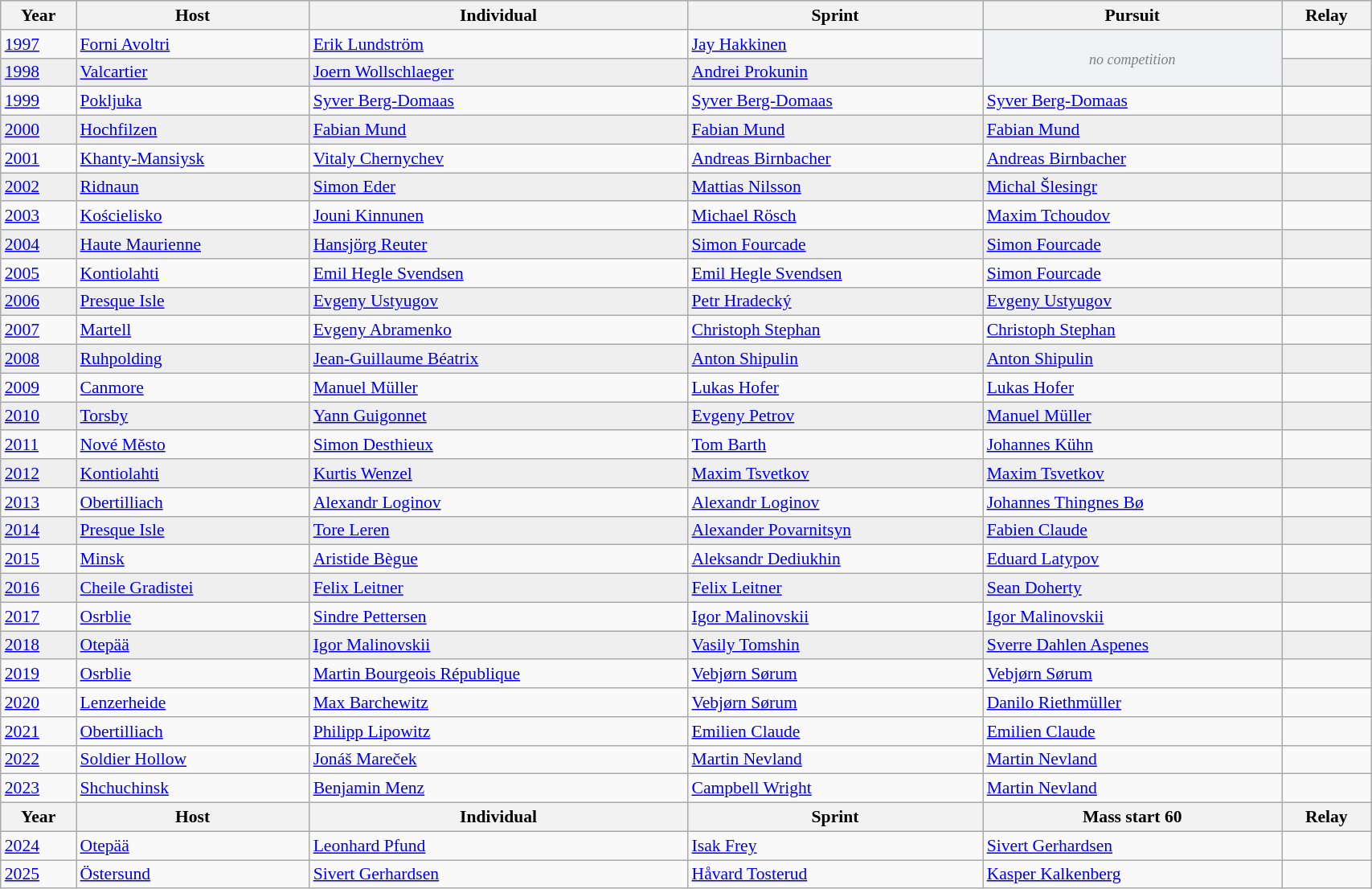<table class="wikitable" style="font-size:90%; width:90%;">
<tr style="background:#e0e0e0;">
<th rowspan=1>Year</th>
<th rowspan=1>Host</th>
<th>Individual</th>
<th>Sprint</th>
<th>Pursuit</th>
<th>Relay</th>
</tr>
<tr>
<td><a href='#'>1997</a></td>
<td> <a href='#'>Forni Avoltri</a></td>
<td> <a href='#'>Erik Lundström</a></td>
<td> <a href='#'>Jay Hakkinen</a></td>
<td rowspan="2" style="background: #f0f1f4; color:gray; text-align:center;" class="table-na"><small><em>no competition</em></small></td>
<td></td>
</tr>
<tr style="background:#efefef;">
<td><a href='#'>1998</a></td>
<td> <a href='#'>Valcartier</a></td>
<td> <a href='#'>Joern Wollschlaeger</a></td>
<td> <a href='#'>Andrei Prokunin</a></td>
<td></td>
</tr>
<tr>
<td><a href='#'>1999</a></td>
<td> <a href='#'>Pokljuka</a></td>
<td> <a href='#'>Syver Berg-Domaas</a></td>
<td> <a href='#'>Syver Berg-Domaas</a></td>
<td> <a href='#'>Syver Berg-Domaas</a></td>
<td></td>
</tr>
<tr style="background:#efefef;">
<td><a href='#'>2000</a></td>
<td> <a href='#'>Hochfilzen</a></td>
<td> <a href='#'>Fabian Mund</a></td>
<td> <a href='#'>Fabian Mund</a></td>
<td> <a href='#'>Fabian Mund</a></td>
<td></td>
</tr>
<tr>
<td><a href='#'>2001</a></td>
<td> <a href='#'>Khanty-Mansiysk</a></td>
<td> <a href='#'>Vitaly Chernychev</a></td>
<td> <a href='#'>Andreas Birnbacher</a></td>
<td> <a href='#'>Andreas Birnbacher</a></td>
<td></td>
</tr>
<tr style="background:#efefef;">
<td><a href='#'>2002</a></td>
<td> <a href='#'>Ridnaun</a></td>
<td> <a href='#'>Simon Eder</a></td>
<td> <a href='#'>Mattias Nilsson</a></td>
<td> <a href='#'>Michal Šlesingr</a></td>
<td></td>
</tr>
<tr>
<td><a href='#'>2003</a></td>
<td> <a href='#'>Kościelisko</a></td>
<td> <a href='#'>Jouni Kinnunen</a></td>
<td> <a href='#'>Michael Rösch</a></td>
<td> <a href='#'>Maxim Tchoudov</a></td>
<td></td>
</tr>
<tr style="background:#efefef;">
<td><a href='#'>2004</a></td>
<td> <a href='#'>Haute Maurienne</a></td>
<td> <a href='#'>Hansjörg Reuter</a></td>
<td> <a href='#'>Simon Fourcade</a></td>
<td> <a href='#'>Simon Fourcade</a></td>
<td></td>
</tr>
<tr>
<td><a href='#'>2005</a></td>
<td> <a href='#'>Kontiolahti</a></td>
<td> <a href='#'>Emil Hegle Svendsen</a></td>
<td> <a href='#'>Emil Hegle Svendsen</a></td>
<td> <a href='#'>Simon Fourcade</a></td>
<td></td>
</tr>
<tr style="background:#efefef;">
<td><a href='#'>2006</a></td>
<td> <a href='#'>Presque Isle</a></td>
<td> <a href='#'>Evgeny Ustyugov</a></td>
<td> <a href='#'>Petr Hradecký</a></td>
<td> <a href='#'>Evgeny Ustyugov</a></td>
<td></td>
</tr>
<tr>
<td><a href='#'>2007</a></td>
<td> <a href='#'>Martell</a></td>
<td> <a href='#'>Evgeny Abramenko</a></td>
<td> <a href='#'>Christoph Stephan</a></td>
<td> <a href='#'>Christoph Stephan</a></td>
<td></td>
</tr>
<tr style="background:#efefef;">
<td><a href='#'>2008</a></td>
<td> <a href='#'>Ruhpolding</a></td>
<td> <a href='#'>Jean-Guillaume Béatrix</a></td>
<td> <a href='#'>Anton Shipulin</a></td>
<td> <a href='#'>Anton Shipulin</a></td>
<td></td>
</tr>
<tr>
<td><a href='#'>2009</a></td>
<td> <a href='#'>Canmore</a></td>
<td> <a href='#'>Manuel Müller</a></td>
<td> <a href='#'>Lukas Hofer</a></td>
<td> <a href='#'>Lukas Hofer</a></td>
<td></td>
</tr>
<tr style="background:#efefef;">
<td><a href='#'>2010</a></td>
<td> <a href='#'>Torsby</a></td>
<td> <a href='#'>Yann Guigonnet</a></td>
<td> <a href='#'>Evgeny Petrov</a></td>
<td> <a href='#'>Manuel Müller</a></td>
<td></td>
</tr>
<tr>
<td><a href='#'>2011</a></td>
<td> <a href='#'>Nové Město</a></td>
<td> <a href='#'>Simon Desthieux</a></td>
<td> <a href='#'>Tom Barth</a></td>
<td> <a href='#'>Johannes Kühn</a></td>
<td></td>
</tr>
<tr style="background:#efefef;">
<td><a href='#'>2012</a></td>
<td> <a href='#'>Kontiolahti</a></td>
<td> <a href='#'>Kurtis Wenzel</a></td>
<td> <a href='#'>Maxim Tsvetkov</a></td>
<td> <a href='#'>Maxim Tsvetkov</a></td>
<td></td>
</tr>
<tr>
<td><a href='#'>2013</a></td>
<td> <a href='#'>Obertilliach</a></td>
<td> <a href='#'>Alexandr Loginov</a></td>
<td> <a href='#'>Alexandr Loginov</a></td>
<td> <a href='#'>Johannes Thingnes Bø</a></td>
<td></td>
</tr>
<tr style="background:#efefef;">
<td><a href='#'>2014</a></td>
<td> <a href='#'>Presque Isle</a></td>
<td> <a href='#'>Tore Leren</a></td>
<td> <a href='#'>Alexander Povarnitsyn</a></td>
<td> <a href='#'>Fabien Claude</a></td>
<td></td>
</tr>
<tr>
<td><a href='#'>2015</a></td>
<td> <a href='#'>Minsk</a></td>
<td> <a href='#'>Aristide Bègue</a></td>
<td> <a href='#'>Aleksandr Dediukhin</a></td>
<td> <a href='#'>Eduard Latypov</a></td>
<td></td>
</tr>
<tr style="background:#efefef;">
<td><a href='#'>2016</a></td>
<td> <a href='#'>Cheile Gradistei</a></td>
<td> <a href='#'>Felix Leitner</a></td>
<td> <a href='#'>Felix Leitner</a></td>
<td> <a href='#'>Sean Doherty</a></td>
<td></td>
</tr>
<tr>
<td><a href='#'>2017</a></td>
<td> <a href='#'>Osrblie</a></td>
<td> <a href='#'>Sindre Pettersen</a></td>
<td> <a href='#'>Igor Malinovskii</a></td>
<td> <a href='#'>Igor Malinovskii</a></td>
<td></td>
</tr>
<tr style="background:#efefef;">
<td><a href='#'>2018</a></td>
<td> <a href='#'>Otepää</a></td>
<td> <a href='#'>Igor Malinovskii</a></td>
<td> <a href='#'>Vasily Tomshin</a></td>
<td> <a href='#'>Sverre Dahlen Aspenes</a></td>
<td></td>
</tr>
<tr>
<td><a href='#'>2019</a></td>
<td> <a href='#'>Osrblie</a></td>
<td> <a href='#'>Martin Bourgeois République</a></td>
<td> <a href='#'>Vebjørn Sørum</a></td>
<td> <a href='#'>Vebjørn Sørum</a></td>
<td></td>
</tr>
<tr>
<td><a href='#'>2020</a></td>
<td> <a href='#'>Lenzerheide</a></td>
<td> <a href='#'>Max Barchewitz</a></td>
<td> <a href='#'>Vebjørn Sørum</a></td>
<td> <a href='#'>Danilo Riethmüller</a></td>
<td></td>
</tr>
<tr>
<td><a href='#'>2021</a></td>
<td> <a href='#'>Obertilliach</a></td>
<td> <a href='#'>Philipp Lipowitz</a></td>
<td> <a href='#'>Emilien Claude</a></td>
<td> <a href='#'>Emilien Claude</a></td>
<td></td>
</tr>
<tr>
<td><a href='#'>2022</a></td>
<td> <a href='#'>Soldier Hollow</a></td>
<td> <a href='#'>Jonáš Mareček</a></td>
<td> <a href='#'>Martin Nevland</a></td>
<td> <a href='#'>Martin Nevland</a></td>
<td></td>
</tr>
<tr>
<td><a href='#'>2023</a></td>
<td> <a href='#'>Shchuchinsk</a></td>
<td> <a href='#'>Benjamin Menz</a></td>
<td> <a href='#'>Campbell Wright</a></td>
<td> <a href='#'>Martin Nevland</a></td>
<td></td>
</tr>
<tr style="background:#e0e0e0;">
<th rowspan=1>Year</th>
<th rowspan=1>Host</th>
<th>Individual</th>
<th>Sprint</th>
<th>Mass start 60</th>
<th>Relay</th>
</tr>
<tr>
<td><a href='#'>2024</a></td>
<td> <a href='#'>Otepää</a></td>
<td> <a href='#'>Leonhard Pfund</a></td>
<td> <a href='#'>Isak Frey</a></td>
<td> <a href='#'>Sivert Gerhardsen</a></td>
<td></td>
</tr>
<tr>
<td><a href='#'>2025</a></td>
<td> <a href='#'>Östersund</a></td>
<td> <a href='#'>Sivert Gerhardsen</a></td>
<td> <a href='#'>Håvard Tosterud</a></td>
<td> <a href='#'>Kasper Kalkenberg</a></td>
<td></td>
</tr>
</table>
